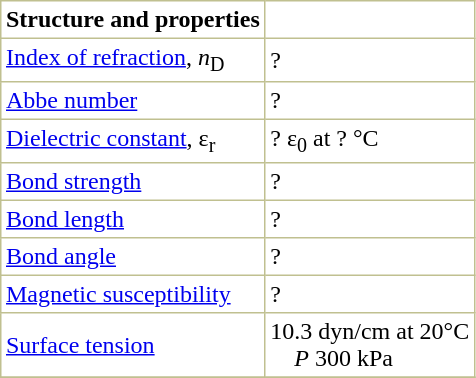<table border="1" cellspacing="0" cellpadding="3" style="margin: 0 0 0 0.5em; background: #FFFFFF; border-collapse: collapse; border-color: #C0C090;">
<tr>
<th>Structure and properties</th>
</tr>
<tr>
<td><a href='#'>Index of refraction</a>, <em>n</em><sub>D</sub></td>
<td>? </td>
</tr>
<tr>
<td><a href='#'>Abbe number</a></td>
<td>? </td>
</tr>
<tr>
<td><a href='#'>Dielectric constant</a>, ε<sub>r</sub></td>
<td>? ε<sub>0</sub> at ? °C </td>
</tr>
<tr>
<td><a href='#'>Bond strength</a></td>
<td>? </td>
</tr>
<tr>
<td><a href='#'>Bond length</a></td>
<td>? </td>
</tr>
<tr>
<td><a href='#'>Bond angle</a></td>
<td>? </td>
</tr>
<tr>
<td><a href='#'>Magnetic susceptibility</a></td>
<td>? </td>
</tr>
<tr>
<td><a href='#'>Surface tension</a></td>
<td>10.3 dyn/cm at 20°C<br>    <em>P</em> 300 kPa</td>
</tr>
<tr>
</tr>
</table>
